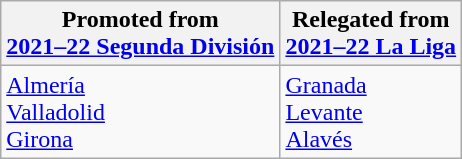<table class="wikitable">
<tr>
<th>Promoted from<br><a href='#'>2021–22 Segunda División</a></th>
<th>Relegated from<br><a href='#'>2021–22 La Liga</a></th>
</tr>
<tr>
<td><a href='#'>Almería</a><br><a href='#'>Valladolid</a><br><a href='#'>Girona</a></td>
<td><a href='#'>Granada</a><br><a href='#'>Levante</a><br><a href='#'>Alavés</a></td>
</tr>
</table>
